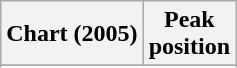<table class="wikitable sortable plainrowheaders" style="text-align:center">
<tr>
<th scope="col">Chart (2005)</th>
<th scope="col">Peak<br> position</th>
</tr>
<tr>
</tr>
<tr>
</tr>
</table>
